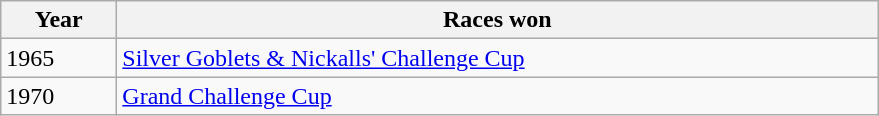<table class="wikitable">
<tr>
<th width=70>Year</th>
<th width=500>Races won</th>
</tr>
<tr>
<td>1965</td>
<td><a href='#'>Silver Goblets & Nickalls' Challenge Cup</a></td>
</tr>
<tr>
<td>1970</td>
<td><a href='#'>Grand Challenge Cup</a></td>
</tr>
</table>
